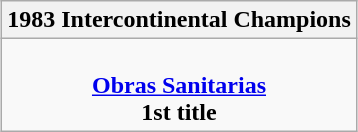<table class=wikitable style="text-align:center; margin:auto">
<tr>
<th>1983 Intercontinental Champions</th>
</tr>
<tr>
<td><br> <strong><a href='#'>Obras Sanitarias</a></strong> <br> <strong>1st title</strong></td>
</tr>
</table>
